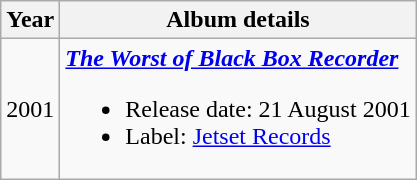<table class="wikitable" style="text-align:center;">
<tr>
<th>Year</th>
<th>Album details</th>
</tr>
<tr>
<td>2001</td>
<td style="text-align:left;"><strong><em><a href='#'>The Worst of Black Box Recorder</a></em></strong><br><ul><li>Release date: 21 August 2001</li><li>Label: <a href='#'>Jetset Records</a></li></ul></td>
</tr>
</table>
